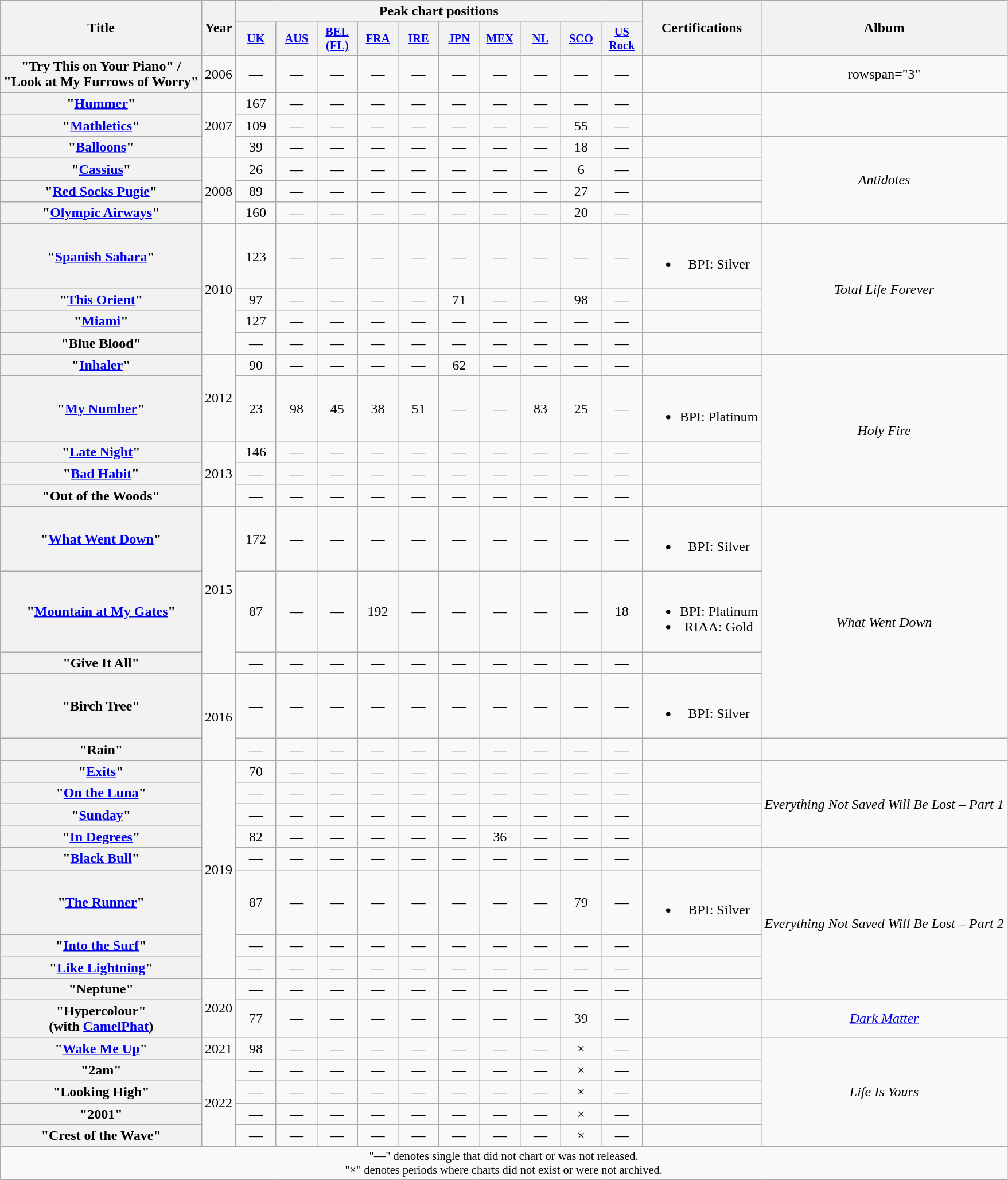<table class="wikitable plainrowheaders" style="text-align:center;">
<tr>
<th scope="col" rowspan="2">Title</th>
<th scope="col" rowspan="2">Year</th>
<th scope="col" colspan="10">Peak chart positions</th>
<th scope="col" rowspan="2">Certifications</th>
<th scope="col" rowspan="2">Album</th>
</tr>
<tr>
<th scope="col" style="width:3em;font-size:85%;"><a href='#'>UK</a><br></th>
<th scope="col" style="width:3em;font-size:85%;"><a href='#'>AUS</a><br></th>
<th scope="col" style="width:3em;font-size:85%;"><a href='#'>BEL<br>(FL)</a><br></th>
<th scope="col" style="width:3em;font-size:85%;"><a href='#'>FRA</a><br></th>
<th scope="col" style="width:3em;font-size:85%;"><a href='#'>IRE</a><br></th>
<th scope="col" style="width:3em;font-size:85%;"><a href='#'>JPN</a><br></th>
<th scope="col" style="width:3em;font-size:85%;"><a href='#'>MEX</a><br></th>
<th scope="col" style="width:3em;font-size:85%;"><a href='#'>NL</a><br></th>
<th scope="col" style="width:3em;font-size:85%;"><a href='#'>SCO</a><br></th>
<th scope="col" style="width:3em;font-size:85%;"><a href='#'>US <br>Rock</a><br></th>
</tr>
<tr>
<th scope="row">"Try This on Your Piano" /<br>"Look at My Furrows of Worry"</th>
<td>2006</td>
<td>—</td>
<td>—</td>
<td>—</td>
<td>—</td>
<td>—</td>
<td>—</td>
<td>—</td>
<td>—</td>
<td>—</td>
<td>—</td>
<td></td>
<td>rowspan="3" </td>
</tr>
<tr>
<th scope="row">"<a href='#'>Hummer</a>"</th>
<td rowspan="3">2007</td>
<td>167</td>
<td>—</td>
<td>—</td>
<td>—</td>
<td>—</td>
<td>—</td>
<td>—</td>
<td>—</td>
<td>—</td>
<td>—</td>
<td></td>
</tr>
<tr>
<th scope="row">"<a href='#'>Mathletics</a>"</th>
<td>109</td>
<td>—</td>
<td>—</td>
<td>—</td>
<td>—</td>
<td>—</td>
<td>—</td>
<td>—</td>
<td>55</td>
<td>—</td>
<td></td>
</tr>
<tr>
<th scope="row">"<a href='#'>Balloons</a>"</th>
<td>39</td>
<td>—</td>
<td>—</td>
<td>—</td>
<td>—</td>
<td>—</td>
<td>—</td>
<td>—</td>
<td>18</td>
<td>—</td>
<td></td>
<td rowspan="4"><em>Antidotes</em></td>
</tr>
<tr>
<th scope="row">"<a href='#'>Cassius</a>"</th>
<td rowspan="3">2008</td>
<td>26</td>
<td>—</td>
<td>—</td>
<td>—</td>
<td>—</td>
<td>—</td>
<td>—</td>
<td>—</td>
<td>6</td>
<td>—</td>
<td></td>
</tr>
<tr>
<th scope="row">"<a href='#'>Red Socks Pugie</a>"</th>
<td>89</td>
<td>—</td>
<td>—</td>
<td>—</td>
<td>—</td>
<td>—</td>
<td>—</td>
<td>—</td>
<td>27</td>
<td>—</td>
<td></td>
</tr>
<tr>
<th scope="row">"<a href='#'>Olympic Airways</a>"</th>
<td>160</td>
<td>—</td>
<td>—</td>
<td>—</td>
<td>—</td>
<td>—</td>
<td>—</td>
<td>—</td>
<td>20</td>
<td>—</td>
<td></td>
</tr>
<tr>
<th scope="row">"<a href='#'>Spanish Sahara</a>"</th>
<td rowspan="4">2010</td>
<td>123</td>
<td>—</td>
<td>—</td>
<td>—</td>
<td>—</td>
<td>—</td>
<td>—</td>
<td>—</td>
<td>—</td>
<td>—</td>
<td><br><ul><li>BPI: Silver</li></ul></td>
<td rowspan="4"><em>Total Life Forever</em></td>
</tr>
<tr>
<th scope="row">"<a href='#'>This Orient</a>"</th>
<td>97</td>
<td>—</td>
<td>—</td>
<td>—</td>
<td>—</td>
<td>71</td>
<td>—</td>
<td>—</td>
<td>98</td>
<td>—</td>
<td></td>
</tr>
<tr>
<th scope="row">"<a href='#'>Miami</a>"</th>
<td>127</td>
<td>—</td>
<td>—</td>
<td>—</td>
<td>—</td>
<td>—</td>
<td>—</td>
<td>—</td>
<td>—</td>
<td>—</td>
<td></td>
</tr>
<tr>
<th scope="row">"Blue Blood"</th>
<td>—</td>
<td>—</td>
<td>—</td>
<td>—</td>
<td>—</td>
<td>—</td>
<td>—</td>
<td>—</td>
<td>—</td>
<td>—</td>
<td></td>
</tr>
<tr>
<th scope="row">"<a href='#'>Inhaler</a>"</th>
<td rowspan="2">2012</td>
<td>90</td>
<td>—</td>
<td>—</td>
<td>—</td>
<td>—</td>
<td>62</td>
<td>—</td>
<td>—</td>
<td>—</td>
<td>—</td>
<td></td>
<td style="text-align:center;" rowspan="5"><em>Holy Fire</em></td>
</tr>
<tr>
<th scope="row">"<a href='#'>My Number</a>"</th>
<td>23</td>
<td>98</td>
<td>45</td>
<td>38</td>
<td>51</td>
<td>—</td>
<td>—</td>
<td>83</td>
<td>25</td>
<td>—</td>
<td><br><ul><li>BPI: Platinum</li></ul></td>
</tr>
<tr>
<th scope="row">"<a href='#'>Late Night</a>"</th>
<td rowspan="3">2013</td>
<td>146</td>
<td>—</td>
<td>—</td>
<td>—</td>
<td>—</td>
<td>—</td>
<td>—</td>
<td>—</td>
<td>—</td>
<td>—</td>
<td></td>
</tr>
<tr>
<th scope="row">"<a href='#'>Bad Habit</a>"</th>
<td>—</td>
<td>—</td>
<td>—</td>
<td>—</td>
<td>—</td>
<td>—</td>
<td>—</td>
<td>—</td>
<td>—</td>
<td>—</td>
<td></td>
</tr>
<tr>
<th scope="row">"Out of the Woods"</th>
<td>—</td>
<td>—</td>
<td>—</td>
<td>—</td>
<td>—</td>
<td>—</td>
<td>—</td>
<td>—</td>
<td>—</td>
<td>—</td>
<td></td>
</tr>
<tr>
<th scope="row">"<a href='#'>What Went Down</a>"</th>
<td rowspan="3">2015</td>
<td>172</td>
<td>—</td>
<td>—</td>
<td>—</td>
<td>—</td>
<td>—</td>
<td>—</td>
<td>—</td>
<td>—</td>
<td>—</td>
<td><br><ul><li>BPI: Silver</li></ul></td>
<td style="text-align:center;" rowspan="4"><em>What Went Down</em></td>
</tr>
<tr>
<th scope="row">"<a href='#'>Mountain at My Gates</a>"</th>
<td>87</td>
<td>—</td>
<td>—</td>
<td>192</td>
<td>—</td>
<td>—</td>
<td>—</td>
<td>—</td>
<td>—</td>
<td>18</td>
<td><br><ul><li>BPI: Platinum</li><li>RIAA: Gold</li></ul></td>
</tr>
<tr>
<th scope="row">"Give It All"</th>
<td>—</td>
<td>—</td>
<td>—</td>
<td>—</td>
<td>—</td>
<td>—</td>
<td>—</td>
<td>—</td>
<td>—</td>
<td>—</td>
<td></td>
</tr>
<tr>
<th scope="row">"Birch Tree"</th>
<td rowspan="2">2016</td>
<td>—</td>
<td>—</td>
<td>—</td>
<td>—</td>
<td>—</td>
<td>—</td>
<td>—</td>
<td>—</td>
<td>—</td>
<td>—</td>
<td><br><ul><li>BPI: Silver</li></ul></td>
</tr>
<tr>
<th scope="row">"Rain"</th>
<td>—</td>
<td>—</td>
<td>—</td>
<td>—</td>
<td>—</td>
<td>—</td>
<td>—</td>
<td>—</td>
<td>—</td>
<td>—</td>
<td></td>
<td></td>
</tr>
<tr>
<th scope="row">"<a href='#'>Exits</a>"</th>
<td rowspan="8">2019</td>
<td>70</td>
<td>—</td>
<td>—</td>
<td>—</td>
<td>—</td>
<td>—</td>
<td>—</td>
<td>—</td>
<td>—</td>
<td>—</td>
<td></td>
<td rowspan="4"><em>Everything Not Saved Will Be Lost – Part 1</em></td>
</tr>
<tr>
<th scope="row">"<a href='#'>On the Luna</a>"</th>
<td>—</td>
<td>—</td>
<td>—</td>
<td>—</td>
<td>—</td>
<td>—</td>
<td>—</td>
<td>—</td>
<td>—</td>
<td>—</td>
</tr>
<tr>
<th scope="row">"<a href='#'>Sunday</a>"</th>
<td>—</td>
<td>—</td>
<td>—</td>
<td>—</td>
<td>—</td>
<td>—</td>
<td>—</td>
<td>—</td>
<td>—</td>
<td>—</td>
<td></td>
</tr>
<tr>
<th scope="row">"<a href='#'>In Degrees</a>"</th>
<td>82</td>
<td>—</td>
<td>—</td>
<td>—</td>
<td>—</td>
<td>—</td>
<td>36</td>
<td>—</td>
<td>—</td>
<td>—</td>
<td></td>
</tr>
<tr>
<th scope="row">"<a href='#'>Black Bull</a>"</th>
<td>—</td>
<td>—</td>
<td>—</td>
<td>—</td>
<td>—</td>
<td>—</td>
<td>—</td>
<td>—</td>
<td>—</td>
<td>—</td>
<td></td>
<td rowspan="5"><em>Everything Not Saved Will Be Lost – Part 2</em></td>
</tr>
<tr>
<th scope="row">"<a href='#'>The Runner</a>"</th>
<td>87</td>
<td>—</td>
<td>—</td>
<td>—</td>
<td>—</td>
<td>—</td>
<td>—</td>
<td>—</td>
<td>79</td>
<td>—</td>
<td><br><ul><li>BPI: Silver</li></ul></td>
</tr>
<tr>
<th scope="row">"<a href='#'>Into the Surf</a>"</th>
<td>—</td>
<td>—</td>
<td>—</td>
<td>—</td>
<td>—</td>
<td>—</td>
<td>—</td>
<td>—</td>
<td>—</td>
<td>—</td>
<td></td>
</tr>
<tr>
<th scope="row">"<a href='#'>Like Lightning</a>"</th>
<td>—</td>
<td>—</td>
<td>—</td>
<td>—</td>
<td>—</td>
<td>—</td>
<td>—</td>
<td>—</td>
<td>—</td>
<td>—</td>
<td></td>
</tr>
<tr>
<th scope="row">"Neptune"</th>
<td rowspan="2">2020</td>
<td>—</td>
<td>—</td>
<td>—</td>
<td>—</td>
<td>—</td>
<td>—</td>
<td>—</td>
<td>—</td>
<td>—</td>
<td>—</td>
<td></td>
</tr>
<tr>
<th scope="row">"Hypercolour"<br><span>(with <a href='#'>CamelPhat</a>)</span></th>
<td>77</td>
<td>—</td>
<td>—</td>
<td>—</td>
<td>—</td>
<td>—</td>
<td>—</td>
<td>—</td>
<td>39</td>
<td>—</td>
<td></td>
<td><em><a href='#'>Dark Matter</a></em></td>
</tr>
<tr>
<th scope="row">"<a href='#'>Wake Me Up</a>"</th>
<td>2021</td>
<td>98</td>
<td>—</td>
<td>—</td>
<td>—</td>
<td>—</td>
<td>—</td>
<td>—</td>
<td>—</td>
<td>×</td>
<td>—</td>
<td></td>
<td rowspan="5"><em>Life Is Yours</em></td>
</tr>
<tr>
<th scope="row">"2am"</th>
<td rowspan="4">2022</td>
<td>—</td>
<td>—</td>
<td>—</td>
<td>—</td>
<td>—</td>
<td>—</td>
<td>—</td>
<td>—</td>
<td>×</td>
<td>—</td>
<td></td>
</tr>
<tr>
<th scope="row">"Looking High"</th>
<td>—</td>
<td>—</td>
<td>—</td>
<td>—</td>
<td>—</td>
<td>—</td>
<td>—</td>
<td>—</td>
<td>×</td>
<td>—</td>
<td></td>
</tr>
<tr>
<th scope="row">"2001"</th>
<td>—</td>
<td>—</td>
<td>—</td>
<td>—</td>
<td>—</td>
<td>—</td>
<td>—</td>
<td>—</td>
<td>×</td>
<td>—</td>
<td></td>
</tr>
<tr>
<th scope="row">"Crest of the Wave"</th>
<td>—</td>
<td>—</td>
<td>—</td>
<td>—</td>
<td>—</td>
<td>—</td>
<td>—</td>
<td>—</td>
<td>×</td>
<td>—</td>
<td></td>
</tr>
<tr>
<td colspan="18" style="font-size:85%;">"—" denotes single that did not chart or was not released.<br>"×" denotes periods where charts did not exist or were not archived.</td>
</tr>
</table>
